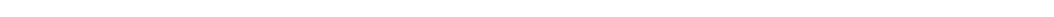<table style="width:1000px; text-align:center;">
<tr style="color:white;">
<td style="background:">33.3%</td>
<td style="background:">19.1%</td>
<td style="background:"><strong>47.7%</strong></td>
</tr>
<tr>
<td></td>
<td></td>
<td></td>
</tr>
</table>
